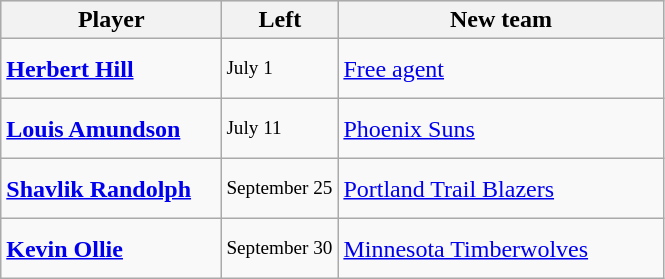<table class="wikitable" style="text-align: left">
<tr bgcolor="#dddddd">
<th style="width:140px">Player</th>
<th style="width:70px">Left</th>
<th style="width:210px">New team</th>
</tr>
<tr style="height:40px">
<td><strong><a href='#'>Herbert Hill</a></strong></td>
<td style="font-size: 80%">July 1</td>
<td><a href='#'>Free agent</a></td>
</tr>
<tr style="height:40px">
<td><strong><a href='#'>Louis Amundson</a></strong></td>
<td style="font-size: 80%">July 11</td>
<td><a href='#'>Phoenix Suns</a></td>
</tr>
<tr style="height:40px">
<td><strong><a href='#'>Shavlik Randolph</a></strong></td>
<td style="font-size: 80%">September 25</td>
<td><a href='#'>Portland Trail Blazers</a></td>
</tr>
<tr style="height:40px">
<td><strong><a href='#'>Kevin Ollie</a></strong></td>
<td style="font-size: 80%">September 30</td>
<td><a href='#'>Minnesota Timberwolves</a></td>
</tr>
</table>
